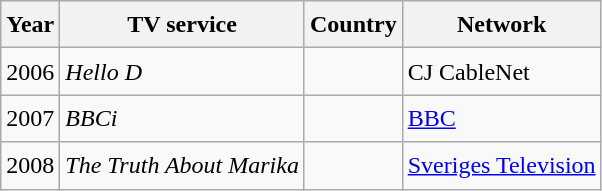<table class="wikitable" style="font-size:1.00em; line-height:1.5em;">
<tr>
<th>Year</th>
<th>TV service</th>
<th>Country</th>
<th>Network</th>
</tr>
<tr>
<td>2006</td>
<td><em>Hello D</em></td>
<td></td>
<td>CJ CableNet</td>
</tr>
<tr>
<td>2007</td>
<td><em>BBCi</em></td>
<td></td>
<td><a href='#'>BBC</a></td>
</tr>
<tr>
<td>2008</td>
<td><em>The Truth About Marika</em></td>
<td></td>
<td><a href='#'>Sveriges Television</a></td>
</tr>
</table>
